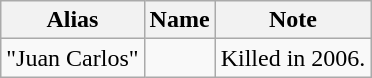<table class="wikitable">
<tr>
<th>Alias</th>
<th>Name</th>
<th>Note</th>
</tr>
<tr>
<td>"Juan Carlos"</td>
<td></td>
<td>Killed in 2006.</td>
</tr>
</table>
